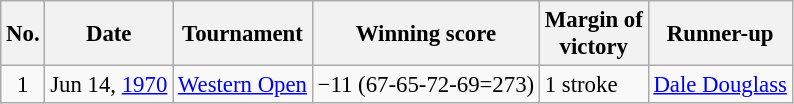<table class="wikitable" style="font-size:95%;">
<tr>
<th>No.</th>
<th>Date</th>
<th>Tournament</th>
<th>Winning score</th>
<th>Margin of<br>victory</th>
<th>Runner-up</th>
</tr>
<tr>
<td align=center>1</td>
<td align=right>Jun 14, <a href='#'>1970</a></td>
<td><a href='#'>Western Open</a></td>
<td>−11 (67-65-72-69=273)</td>
<td>1 stroke</td>
<td> <a href='#'>Dale Douglass</a></td>
</tr>
</table>
